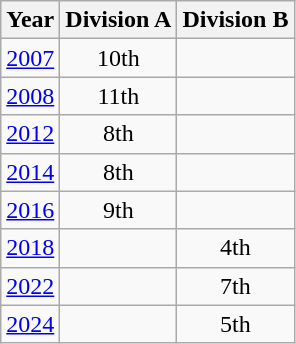<table class="wikitable" style="text-align:center">
<tr>
<th>Year</th>
<th>Division A</th>
<th>Division B</th>
</tr>
<tr>
<td><a href='#'>2007</a></td>
<td>10th</td>
<td></td>
</tr>
<tr>
<td><a href='#'>2008</a></td>
<td>11th</td>
<td></td>
</tr>
<tr>
<td><a href='#'>2012</a></td>
<td>8th</td>
<td></td>
</tr>
<tr>
<td><a href='#'>2014</a></td>
<td>8th</td>
<td></td>
</tr>
<tr>
<td><a href='#'>2016</a></td>
<td>9th</td>
<td></td>
</tr>
<tr>
<td><a href='#'>2018</a></td>
<td></td>
<td>4th</td>
</tr>
<tr>
<td><a href='#'>2022</a></td>
<td></td>
<td>7th</td>
</tr>
<tr>
<td><a href='#'>2024</a></td>
<td></td>
<td>5th</td>
</tr>
</table>
